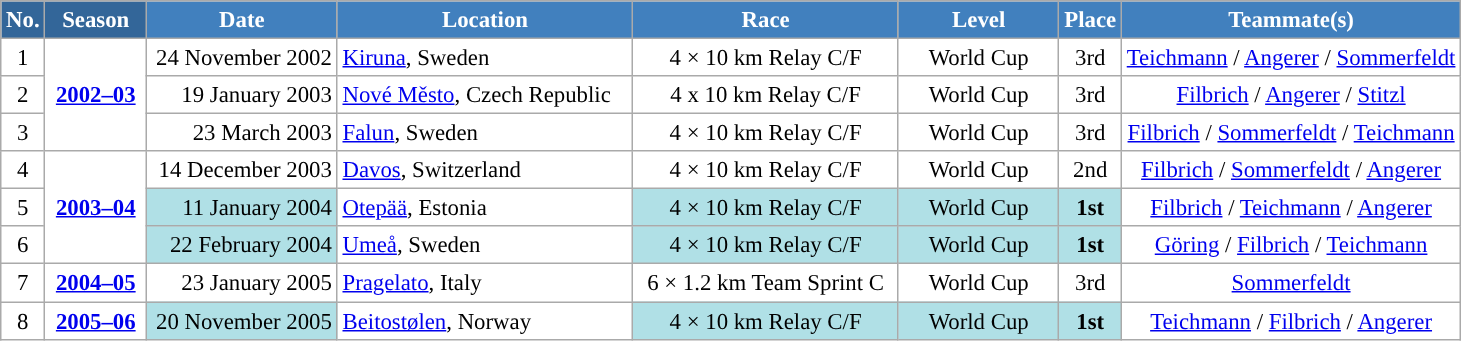<table class="wikitable sortable" style="font-size:95%; text-align:center; border:grey solid 1px; border-collapse:collapse; background:#ffffff;">
<tr style="background:#efefef;">
<th style="background-color:#369; color:white;">No.</th>
<th style="background-color:#369; color:white;">Season</th>
<th style="background-color:#4180be; color:white; width:120px;">Date</th>
<th style="background-color:#4180be; color:white; width:190px;">Location</th>
<th style="background-color:#4180be; color:white; width:170px;">Race</th>
<th style="background-color:#4180be; color:white; width:100px;">Level</th>
<th style="background-color:#4180be; color:white;">Place</th>
<th style="background-color:#4180be; color:white;">Teammate(s)</th>
</tr>
<tr>
<td align=center>1</td>
<td rowspan=3 align=center><strong> <a href='#'>2002–03</a> </strong></td>
<td align=right>24 November 2002</td>
<td align=left> <a href='#'>Kiruna</a>, Sweden</td>
<td>4 × 10 km Relay C/F</td>
<td>World Cup</td>
<td>3rd</td>
<td><a href='#'>Teichmann</a> / <a href='#'>Angerer</a> / <a href='#'>Sommerfeldt</a></td>
</tr>
<tr>
<td align=center>2</td>
<td align=right>19 January 2003</td>
<td align=left> <a href='#'>Nové Město</a>, Czech Republic</td>
<td>4 x 10 km Relay C/F</td>
<td>World Cup</td>
<td>3rd</td>
<td><a href='#'>Filbrich</a> / <a href='#'>Angerer</a> / <a href='#'>Stitzl</a></td>
</tr>
<tr>
<td align=center>3</td>
<td align=right>23 March 2003</td>
<td align=left> <a href='#'>Falun</a>, Sweden</td>
<td>4 × 10 km Relay C/F</td>
<td>World Cup</td>
<td>3rd</td>
<td><a href='#'>Filbrich</a> / <a href='#'>Sommerfeldt</a> / <a href='#'>Teichmann</a></td>
</tr>
<tr>
<td align=center>4</td>
<td rowspan=3 align=center><strong> <a href='#'>2003–04</a> </strong></td>
<td align=right>14 December 2003</td>
<td align=left> <a href='#'>Davos</a>, Switzerland</td>
<td>4 × 10 km Relay C/F</td>
<td>World Cup</td>
<td>2nd</td>
<td><a href='#'>Filbrich</a> / <a href='#'>Sommerfeldt</a> / <a href='#'>Angerer</a></td>
</tr>
<tr>
<td align=center>5</td>
<td bgcolor="#BOEOE6" align=right>11 January 2004</td>
<td align=left> <a href='#'>Otepää</a>, Estonia</td>
<td bgcolor="#BOEOE6">4 × 10 km Relay C/F</td>
<td bgcolor="#BOEOE6">World Cup</td>
<td bgcolor="#BOEOE6"><strong>1st</strong></td>
<td><a href='#'>Filbrich</a> / <a href='#'>Teichmann</a> / <a href='#'>Angerer</a></td>
</tr>
<tr>
<td align=center>6</td>
<td bgcolor="#BOEOE6" align=right>22 February 2004</td>
<td align=left> <a href='#'>Umeå</a>, Sweden</td>
<td bgcolor="#BOEOE6">4 × 10 km Relay C/F</td>
<td bgcolor="#BOEOE6">World Cup</td>
<td bgcolor="#BOEOE6"><strong>1st</strong></td>
<td><a href='#'>Göring</a> / <a href='#'>Filbrich</a> / <a href='#'>Teichmann</a></td>
</tr>
<tr>
<td align=center>7</td>
<td rowspan=1 align=center><strong> <a href='#'>2004–05</a> </strong></td>
<td align=right>23 January 2005</td>
<td align=left> <a href='#'>Pragelato</a>, Italy</td>
<td>6 × 1.2 km Team Sprint C</td>
<td>World Cup</td>
<td>3rd</td>
<td><a href='#'>Sommerfeldt</a></td>
</tr>
<tr>
<td align=center>8</td>
<td rowspan=1 align=center><strong><a href='#'>2005–06</a></strong></td>
<td bgcolor="#BOEOE6" align=right>20 November 2005</td>
<td align=left> <a href='#'>Beitostølen</a>, Norway</td>
<td bgcolor="#BOEOE6">4 × 10 km Relay C/F</td>
<td bgcolor="#BOEOE6">World Cup</td>
<td bgcolor="#BOEOE6"><strong>1st</strong></td>
<td><a href='#'>Teichmann</a> / <a href='#'>Filbrich</a> / <a href='#'>Angerer</a></td>
</tr>
</table>
